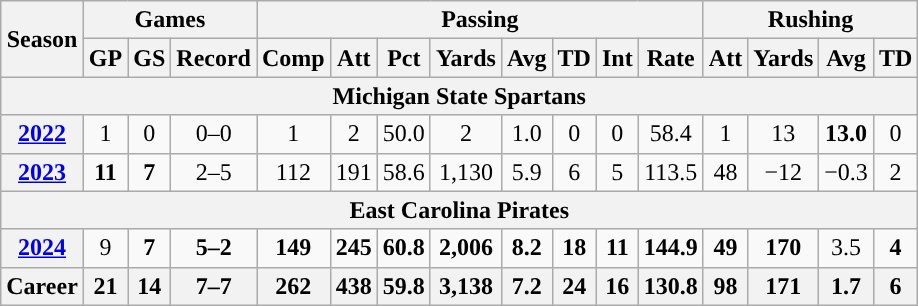<table class="wikitable" style="text-align:center;">
<tr>
<th rowspan="2">Season</th>
<th colspan="3">Games</th>
<th colspan="8">Passing</th>
<th colspan="5">Rushing</th>
</tr>
<tr>
<th>GP</th>
<th>GS</th>
<th>Record</th>
<th>Comp</th>
<th>Att</th>
<th>Pct</th>
<th>Yards</th>
<th>Avg</th>
<th>TD</th>
<th>Int</th>
<th>Rate</th>
<th>Att</th>
<th>Yards</th>
<th>Avg</th>
<th>TD</th>
</tr>
<tr>
<th colspan="16">Michigan State Spartans</th>
</tr>
<tr>
<th><a href='#'>2022</a></th>
<td>1</td>
<td>0</td>
<td>0–0</td>
<td>1</td>
<td>2</td>
<td>50.0</td>
<td>2</td>
<td>1.0</td>
<td>0</td>
<td>0</td>
<td>58.4</td>
<td>1</td>
<td>13</td>
<td><strong>13.0</strong></td>
<td>0</td>
</tr>
<tr>
<th><a href='#'>2023</a></th>
<td><strong>11</strong></td>
<td><strong>7</strong></td>
<td>2–5</td>
<td>112</td>
<td>191</td>
<td>58.6</td>
<td>1,130</td>
<td>5.9</td>
<td>6</td>
<td>5</td>
<td>113.5</td>
<td>48</td>
<td>−12</td>
<td>−0.3</td>
<td>2</td>
</tr>
<tr>
<th colspan="16">East Carolina Pirates</th>
</tr>
<tr>
<th><a href='#'>2024</a></th>
<td>9</td>
<td><strong>7</strong></td>
<td><strong>5–2</strong></td>
<td><strong>149</strong></td>
<td><strong>245</strong></td>
<td><strong>60.8</strong></td>
<td><strong>2,006</strong></td>
<td><strong>8.2</strong></td>
<td><strong>18</strong></td>
<td><strong>11</strong></td>
<td><strong>144.9</strong></td>
<td><strong>49</strong></td>
<td><strong>170</strong></td>
<td>3.5</td>
<td><strong>4</strong></td>
</tr>
<tr>
<th>Career</th>
<th>21</th>
<th>14</th>
<th>7–7</th>
<th>262</th>
<th>438</th>
<th>59.8</th>
<th>3,138</th>
<th>7.2</th>
<th>24</th>
<th>16</th>
<th>130.8</th>
<th>98</th>
<th>171</th>
<th>1.7</th>
<th>6</th>
</tr>
</table>
